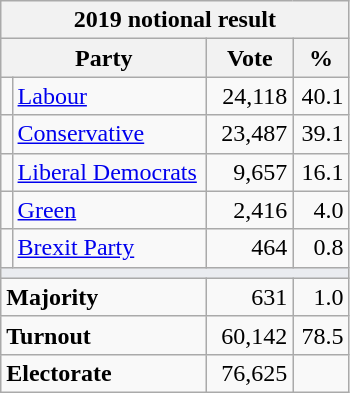<table class="wikitable">
<tr>
<th colspan="4">2019 notional result  </th>
</tr>
<tr>
<th bgcolor="#DDDDFF" width="130px" colspan="2">Party</th>
<th bgcolor="#DDDDFF" width="50px">Vote</th>
<th bgcolor="#DDDDFF" width="30px">%</th>
</tr>
<tr>
<td></td>
<td><a href='#'>Labour</a></td>
<td align=right>24,118</td>
<td align=right>40.1</td>
</tr>
<tr>
<td></td>
<td><a href='#'>Conservative</a></td>
<td align=right>23,487</td>
<td align=right>39.1</td>
</tr>
<tr>
<td></td>
<td><a href='#'>Liberal Democrats</a></td>
<td align=right>9,657</td>
<td align=right>16.1</td>
</tr>
<tr>
<td></td>
<td><a href='#'>Green</a></td>
<td align=right>2,416</td>
<td align=right>4.0</td>
</tr>
<tr>
<td></td>
<td><a href='#'>Brexit Party</a></td>
<td align=right>464</td>
<td align=right>0.8</td>
</tr>
<tr>
<td colspan="4" bgcolor="#EAECF0"></td>
</tr>
<tr>
<td colspan="2"><strong>Majority</strong></td>
<td align=right>631</td>
<td align=right>1.0</td>
</tr>
<tr>
<td colspan="2"><strong>Turnout</strong></td>
<td align=right>60,142</td>
<td align=right>78.5</td>
</tr>
<tr>
<td colspan="2"><strong>Electorate</strong></td>
<td align=right>76,625</td>
</tr>
</table>
